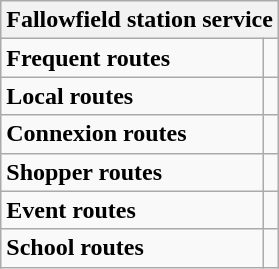<table class="wikitable">
<tr>
<th colspan="2">Fallowfield station service</th>
</tr>
<tr>
<td><strong>Frequent routes</strong></td>
<td> </td>
</tr>
<tr>
<td><strong>Local routes</strong></td>
<td>  </td>
</tr>
<tr>
<td><strong>Connexion routes</strong></td>
<td>  </td>
</tr>
<tr>
<td><strong>Shopper routes</strong></td>
<td></td>
</tr>
<tr>
<td><strong>Event routes</strong></td>
<td> </td>
</tr>
<tr>
<td><strong>School routes</strong></td>
<td></td>
</tr>
</table>
